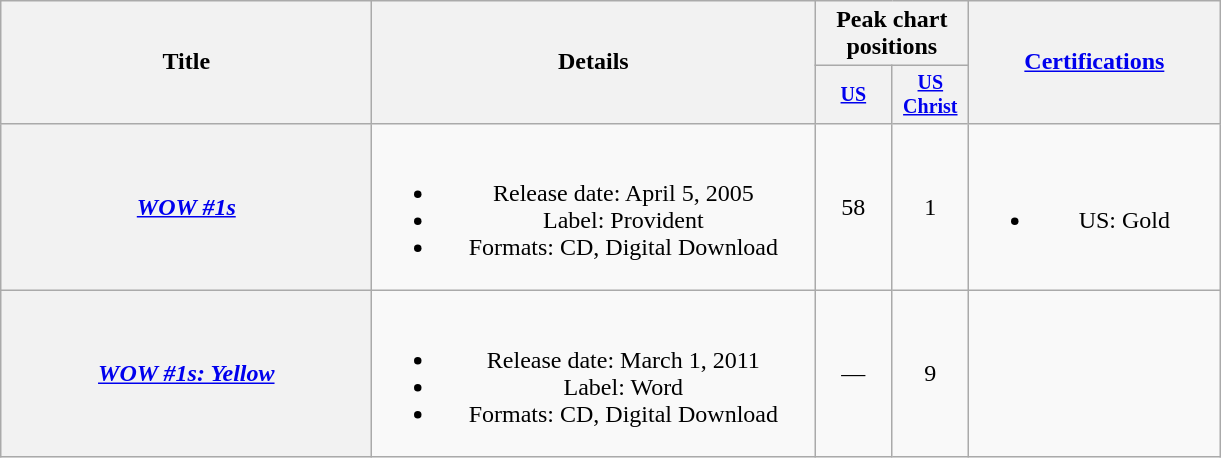<table class="wikitable plainrowheaders" style="text-align:center;">
<tr>
<th rowspan="2" style="width:15em;">Title</th>
<th rowspan="2" style="width:18em;">Details</th>
<th colspan="2">Peak chart positions</th>
<th rowspan="2" style="width:10em;"><a href='#'>Certifications</a><br></th>
</tr>
<tr style=font-size:smaller;>
<th style="width:45px;"><a href='#'>US</a><br></th>
<th style="width:45px;"><a href='#'>US Christ</a><br></th>
</tr>
<tr>
<th scope="row"><em><a href='#'>WOW #1s</a></em></th>
<td><br><ul><li>Release date: April 5, 2005</li><li>Label: Provident</li><li>Formats: CD, Digital Download</li></ul></td>
<td>58</td>
<td>1</td>
<td><br><ul><li>US: Gold</li></ul></td>
</tr>
<tr>
<th scope="row"><em><a href='#'>WOW #1s: Yellow</a></em></th>
<td><br><ul><li>Release date: March 1, 2011</li><li>Label: Word</li><li>Formats: CD, Digital Download</li></ul></td>
<td>—</td>
<td>9</td>
<td></td>
</tr>
</table>
